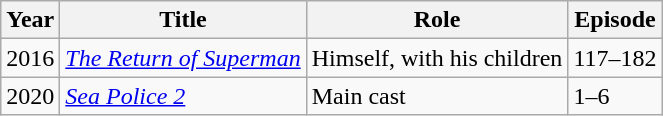<table class="wikitable sortable">
<tr>
<th>Year</th>
<th>Title</th>
<th>Role</th>
<th>Episode</th>
</tr>
<tr>
<td>2016</td>
<td><em><a href='#'>The Return of Superman</a></em></td>
<td>Himself, with his children</td>
<td>117–182</td>
</tr>
<tr>
<td>2020</td>
<td><em><a href='#'>Sea Police 2</a></em></td>
<td>Main cast</td>
<td>1–6</td>
</tr>
</table>
